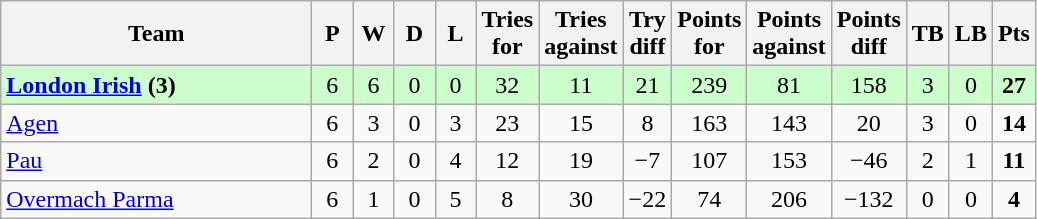<table class="wikitable" style="text-align: center;">
<tr>
<th width="200">Team</th>
<th width="20">P</th>
<th width="20">W</th>
<th width="20">D</th>
<th width="20">L</th>
<th width="20">Tries for</th>
<th width="20">Tries against</th>
<th width="20">Try diff</th>
<th width="20">Points for</th>
<th width="20">Points against</th>
<th width="25">Points diff</th>
<th width="20">TB</th>
<th width="20">LB</th>
<th width="20">Pts</th>
</tr>
<tr bgcolor="#ccffcc">
<td align="left"> <strong><a href='#'>London Irish</a> (3)</strong></td>
<td>6</td>
<td>6</td>
<td>0</td>
<td>0</td>
<td>32</td>
<td>11</td>
<td>21</td>
<td>239</td>
<td>81</td>
<td>158</td>
<td>3</td>
<td>0</td>
<td><strong>27</strong></td>
</tr>
<tr>
<td align="left"> <a href='#'>Agen</a></td>
<td>6</td>
<td>3</td>
<td>0</td>
<td>3</td>
<td>23</td>
<td>15</td>
<td>8</td>
<td>163</td>
<td>143</td>
<td>20</td>
<td>3</td>
<td>0</td>
<td><strong>14</strong></td>
</tr>
<tr>
<td align="left"> <a href='#'>Pau</a></td>
<td>6</td>
<td>2</td>
<td>0</td>
<td>4</td>
<td>12</td>
<td>19</td>
<td>−7</td>
<td>107</td>
<td>153</td>
<td>−46</td>
<td>2</td>
<td>1</td>
<td><strong>11</strong></td>
</tr>
<tr>
<td align="left"> <a href='#'>Overmach Parma</a></td>
<td>6</td>
<td>1</td>
<td>0</td>
<td>5</td>
<td>8</td>
<td>30</td>
<td>−22</td>
<td>74</td>
<td>206</td>
<td>−132</td>
<td>0</td>
<td>0</td>
<td><strong>4</strong></td>
</tr>
</table>
